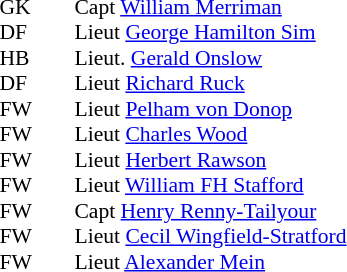<table style="font-size:90%; margin:0.2em auto;" cellspacing="0" cellpadding="0">
<tr>
<th width="25"></th>
<th width="25"></th>
</tr>
<tr>
<td>GK</td>
<td></td>
<td> Capt <a href='#'>William Merriman</a></td>
</tr>
<tr>
<td>DF</td>
<td></td>
<td> Lieut <a href='#'>George Hamilton Sim</a></td>
</tr>
<tr>
<td>HB</td>
<td></td>
<td> Lieut. <a href='#'>Gerald Onslow</a></td>
</tr>
<tr>
<td>DF</td>
<td></td>
<td> Lieut <a href='#'>Richard Ruck</a></td>
</tr>
<tr>
<td>FW</td>
<td></td>
<td> Lieut <a href='#'>Pelham von Donop</a></td>
</tr>
<tr>
<td>FW</td>
<td></td>
<td> Lieut <a href='#'>Charles Wood</a></td>
</tr>
<tr>
<td>FW</td>
<td></td>
<td>Lieut <a href='#'>Herbert Rawson</a></td>
</tr>
<tr>
<td>FW</td>
<td></td>
<td> Lieut <a href='#'>William FH Stafford</a></td>
</tr>
<tr>
<td>FW</td>
<td></td>
<td> Capt <a href='#'>Henry Renny-Tailyour</a></td>
</tr>
<tr>
<td>FW</td>
<td></td>
<td> Lieut <a href='#'>Cecil Wingfield-Stratford</a></td>
</tr>
<tr>
<td>FW</td>
<td></td>
<td> Lieut <a href='#'>Alexander Mein</a></td>
</tr>
</table>
